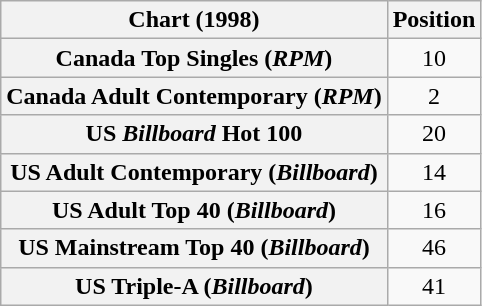<table class="wikitable sortable plainrowheaders" style="text-align:center">
<tr>
<th>Chart (1998)</th>
<th>Position</th>
</tr>
<tr>
<th scope="row">Canada Top Singles (<em>RPM</em>)</th>
<td>10</td>
</tr>
<tr>
<th scope="row">Canada Adult Contemporary (<em>RPM</em>)</th>
<td>2</td>
</tr>
<tr>
<th scope="row">US <em>Billboard</em> Hot 100</th>
<td>20</td>
</tr>
<tr>
<th scope="row">US Adult Contemporary (<em>Billboard</em>)</th>
<td>14</td>
</tr>
<tr>
<th scope="row">US Adult Top 40 (<em>Billboard</em>)</th>
<td>16</td>
</tr>
<tr>
<th scope="row">US Mainstream Top 40 (<em>Billboard</em>)</th>
<td>46</td>
</tr>
<tr>
<th scope="row">US Triple-A (<em>Billboard</em>)</th>
<td>41</td>
</tr>
</table>
